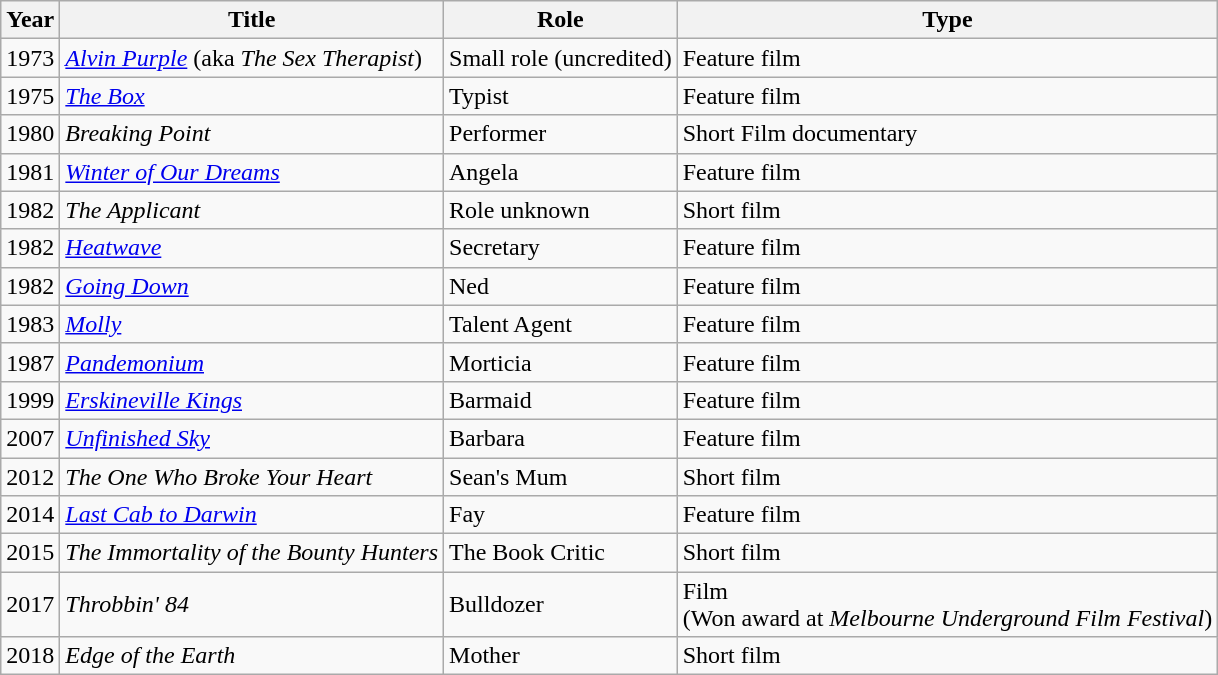<table class="wikitable">
<tr>
<th>Year</th>
<th>Title</th>
<th>Role</th>
<th>Type</th>
</tr>
<tr>
<td>1973</td>
<td><em><a href='#'>Alvin Purple</a></em> (aka <em>The Sex Therapist</em>)</td>
<td>Small role (uncredited)</td>
<td>Feature film </td>
</tr>
<tr>
<td>1975</td>
<td><em><a href='#'>The Box</a></em></td>
<td>Typist</td>
<td>Feature film </td>
</tr>
<tr>
<td>1980</td>
<td><em>Breaking Point</em></td>
<td>Performer</td>
<td>Short Film documentary</td>
</tr>
<tr>
<td>1981</td>
<td><em><a href='#'>Winter of Our Dreams</a></em></td>
<td>Angela</td>
<td>Feature film </td>
</tr>
<tr>
<td>1982</td>
<td><em>The Applicant</em></td>
<td>Role unknown</td>
<td>Short film</td>
</tr>
<tr>
<td>1982</td>
<td><em><a href='#'>Heatwave</a></em></td>
<td>Secretary</td>
<td>Feature film </td>
</tr>
<tr>
<td>1982</td>
<td><em><a href='#'>Going Down</a></em></td>
<td>Ned</td>
<td>Feature film </td>
</tr>
<tr>
<td>1983</td>
<td><em><a href='#'>Molly</a></em></td>
<td>Talent Agent</td>
<td>Feature film </td>
</tr>
<tr>
<td>1987</td>
<td><em><a href='#'>Pandemonium</a></em></td>
<td>Morticia</td>
<td>Feature film</td>
</tr>
<tr>
<td>1999</td>
<td><em><a href='#'>Erskineville Kings</a></em></td>
<td>Barmaid</td>
<td>Feature film </td>
</tr>
<tr>
<td>2007</td>
<td><em><a href='#'>Unfinished Sky</a></em></td>
<td>Barbara</td>
<td>Feature film </td>
</tr>
<tr>
<td>2012</td>
<td><em>The One Who Broke Your Heart</em></td>
<td>Sean's Mum</td>
<td>Short film</td>
</tr>
<tr>
<td>2014</td>
<td><em><a href='#'>Last Cab to Darwin</a></em></td>
<td>Fay</td>
<td>Feature film</td>
</tr>
<tr>
<td>2015</td>
<td><em>The Immortality of the Bounty Hunters</em></td>
<td>The Book Critic</td>
<td>Short film</td>
</tr>
<tr>
<td>2017</td>
<td><em>Throbbin' 84</em></td>
<td>Bulldozer</td>
<td>Film<br>(Won award at <em>Melbourne Underground Film Festival</em>)</td>
</tr>
<tr>
<td>2018</td>
<td><em>Edge of the Earth</em></td>
<td>Mother</td>
<td>Short film</td>
</tr>
</table>
